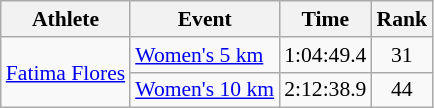<table class="wikitable" style="font-size:90%;">
<tr>
<th>Athlete</th>
<th>Event</th>
<th>Time</th>
<th>Rank</th>
</tr>
<tr align=center>
<td align=left rowspan=2><a href='#'>Fatima Flores</a></td>
<td align=left><a href='#'>Women's 5 km</a></td>
<td>1:04:49.4</td>
<td>31</td>
</tr>
<tr align=center>
<td align=left><a href='#'>Women's 10 km</a></td>
<td>2:12:38.9</td>
<td>44</td>
</tr>
</table>
